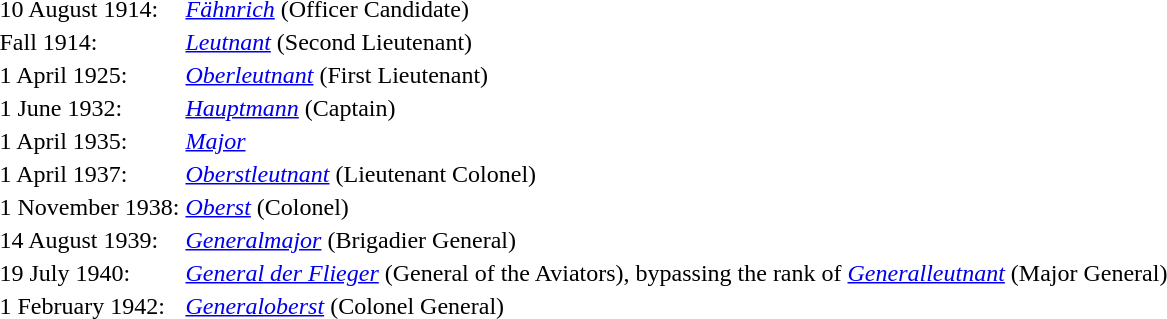<table style="background: transparent;">
<tr>
<td>10 August 1914:</td>
<td><em><a href='#'>Fähnrich</a></em> (Officer Candidate)</td>
</tr>
<tr>
<td>Fall 1914:</td>
<td><em><a href='#'>Leutnant</a></em> (Second Lieutenant)</td>
</tr>
<tr>
<td>1 April 1925:</td>
<td><em><a href='#'>Oberleutnant</a></em> (First Lieutenant)</td>
</tr>
<tr>
<td>1 June 1932:</td>
<td><em><a href='#'>Hauptmann</a></em> (Captain)</td>
</tr>
<tr>
<td>1 April 1935:</td>
<td><em><a href='#'>Major</a></em></td>
</tr>
<tr>
<td>1 April 1937:</td>
<td><em><a href='#'>Oberstleutnant</a></em> (Lieutenant Colonel)</td>
</tr>
<tr>
<td>1 November 1938:</td>
<td><em><a href='#'>Oberst</a></em> (Colonel)</td>
</tr>
<tr>
<td>14 August 1939:</td>
<td><em><a href='#'>Generalmajor</a></em> (Brigadier General)</td>
</tr>
<tr>
<td>19 July 1940:</td>
<td><em><a href='#'>General der Flieger</a></em> (General of the Aviators), bypassing the rank of <em><a href='#'>Generalleutnant</a></em> (Major General)</td>
</tr>
<tr>
<td>1 February 1942:</td>
<td><em><a href='#'>Generaloberst</a></em> (Colonel General)</td>
</tr>
</table>
